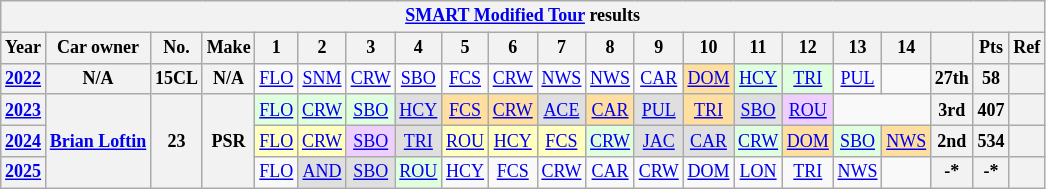<table class="wikitable" style="text-align:center; font-size:75%">
<tr>
<th colspan=38><a href='#'>SMART Modified Tour</a> results</th>
</tr>
<tr>
<th>Year</th>
<th>Car owner</th>
<th>No.</th>
<th>Make</th>
<th>1</th>
<th>2</th>
<th>3</th>
<th>4</th>
<th>5</th>
<th>6</th>
<th>7</th>
<th>8</th>
<th>9</th>
<th>10</th>
<th>11</th>
<th>12</th>
<th>13</th>
<th>14</th>
<th></th>
<th>Pts</th>
<th>Ref</th>
</tr>
<tr>
<th><a href='#'>2022</a></th>
<th>N/A</th>
<th>15CL</th>
<th>N/A</th>
<td><a href='#'>FLO</a></td>
<td><a href='#'>SNM</a></td>
<td><a href='#'>CRW</a></td>
<td><a href='#'>SBO</a></td>
<td><a href='#'>FCS</a></td>
<td><a href='#'>CRW</a></td>
<td><a href='#'>NWS</a></td>
<td><a href='#'>NWS</a></td>
<td><a href='#'>CAR</a></td>
<td style="background:#FFDF9F;"><a href='#'>DOM</a><br></td>
<td style="background:#DFFFDF;"><a href='#'>HCY</a><br></td>
<td style="background:#DFFFDF;"><a href='#'>TRI</a><br></td>
<td><a href='#'>PUL</a></td>
<td></td>
<th>27th</th>
<th>58</th>
<th></th>
</tr>
<tr>
<th><a href='#'>2023</a></th>
<th rowspan=3><a href='#'>Brian Loftin</a></th>
<th rowspan=3>23</th>
<th rowspan=3>PSR</th>
<td style="background:#DFFFDF;"><a href='#'>FLO</a><br></td>
<td style="background:#DFFFDF;"><a href='#'>CRW</a><br></td>
<td style="background:#DFFFDF;"><a href='#'>SBO</a><br></td>
<td style="background:#DFDFDF;"><a href='#'>HCY</a><br></td>
<td style="background:#FFDF9F;"><a href='#'>FCS</a><br></td>
<td style="background:#FFDF9F;"><a href='#'>CRW</a><br></td>
<td style="background:#DFDFDF;"><a href='#'>ACE</a><br></td>
<td style="background:#FFDF9F;"><a href='#'>CAR</a><br></td>
<td style="background:#DFDFDF;"><a href='#'>PUL</a><br></td>
<td style="background:#FFDF9F;"><a href='#'>TRI</a><br></td>
<td style="background:#DFDFDF;"><a href='#'>SBO</a><br></td>
<td style="background:#EFCFFF;"><a href='#'>ROU</a><br></td>
<td colspan=2></td>
<th>3rd</th>
<th>407</th>
<th></th>
</tr>
<tr>
<th><a href='#'>2024</a></th>
<td style="background:#FFFFBF;"><a href='#'>FLO</a><br></td>
<td style="background:#FFFFBF;"><a href='#'>CRW</a><br></td>
<td style="background:#EFCFFF;"><a href='#'>SBO</a><br></td>
<td style="background:#DFDFDF;"><a href='#'>TRI</a><br></td>
<td style="background:#FFFFBF;"><a href='#'>ROU</a><br></td>
<td style="background:#FFFFBF;"><a href='#'>HCY</a><br></td>
<td style="background:#FFFFBF;"><a href='#'>FCS</a><br></td>
<td style="background:#DFFFDF;"><a href='#'>CRW</a><br></td>
<td style="background:#DFDFDF;"><a href='#'>JAC</a><br></td>
<td style="background:#DFDFDF;"><a href='#'>CAR</a><br></td>
<td style="background:#DFFFDF;"><a href='#'>CRW</a><br></td>
<td style="background:#FFDF9F;"><a href='#'>DOM</a><br></td>
<td style="background:#DFFFDF;"><a href='#'>SBO</a><br></td>
<td style="background:#FFDF9F;"><a href='#'>NWS</a><br></td>
<th>2nd</th>
<th>534</th>
<th></th>
</tr>
<tr>
<th><a href='#'>2025</a></th>
<td><a href='#'>FLO</a></td>
<td style="background:#DFDFDF;"><a href='#'>AND</a><br></td>
<td style="background:#DFDFDF;"><a href='#'>SBO</a><br></td>
<td style="background:#DFFFDF;"><a href='#'>ROU</a><br></td>
<td><a href='#'>HCY</a></td>
<td><a href='#'>FCS</a></td>
<td><a href='#'>CRW</a></td>
<td><a href='#'>CAR</a></td>
<td><a href='#'>CRW</a></td>
<td><a href='#'>DOM</a></td>
<td><a href='#'>LON</a></td>
<td><a href='#'>TRI</a></td>
<td><a href='#'>NWS</a></td>
<td></td>
<th>-*</th>
<th>-*</th>
<th></th>
</tr>
</table>
